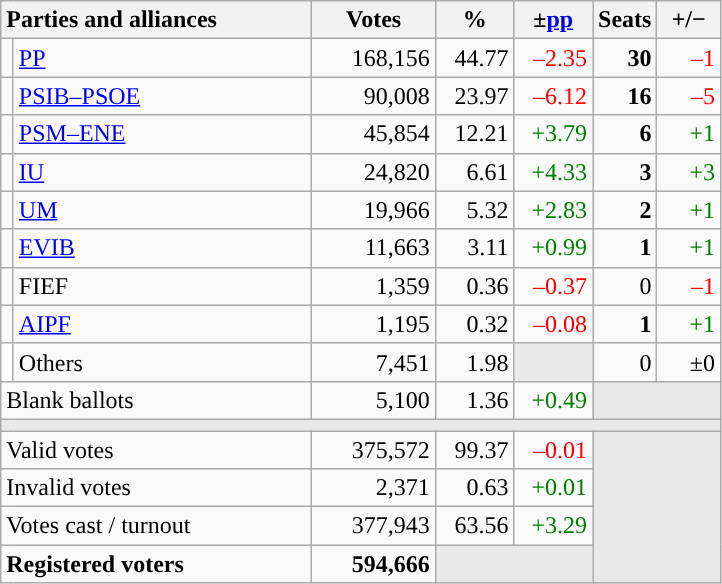<table class="wikitable" style="text-align:right;">
<tr>
<th style="text-align:left;" colspan="2" width="200">Parties and alliances</th>
<th width="75">Votes</th>
<th width="45">%</th>
<th width="45">±<a href='#'>pp</a></th>
<th width="35">Seats</th>
<th width="35">+/−</th>
</tr>
<tr>
<td width="1" style="color:inherit;background:"></td>
<td align="left"><a href='#'>PP</a></td>
<td>168,156</td>
<td>44.77</td>
<td style="color:red;">–2.35</td>
<td><strong>30</strong></td>
<td style="color:red;">–1</td>
</tr>
<tr>
<td style="color:inherit;background:"></td>
<td align="left"><a href='#'>PSIB–PSOE</a></td>
<td>90,008</td>
<td>23.97</td>
<td style="color:red;">–6.12</td>
<td><strong>16</strong></td>
<td style="color:red;">–5</td>
</tr>
<tr>
<td style="color:inherit;background:"></td>
<td align="left"><a href='#'>PSM–ENE</a></td>
<td>45,854</td>
<td>12.21</td>
<td style="color:green;">+3.79</td>
<td><strong>6</strong></td>
<td style="color:green;">+1</td>
</tr>
<tr>
<td style="color:inherit;background:"></td>
<td align="left"><a href='#'>IU</a></td>
<td>24,820</td>
<td>6.61</td>
<td style="color:green;">+4.33</td>
<td><strong>3</strong></td>
<td style="color:green;">+3</td>
</tr>
<tr>
<td style="color:inherit;background:"></td>
<td align="left"><a href='#'>UM</a></td>
<td>19,966</td>
<td>5.32</td>
<td style="color:green;">+2.83</td>
<td><strong>2</strong></td>
<td style="color:green;">+1</td>
</tr>
<tr>
<td style="color:inherit;background:"></td>
<td align="left"><a href='#'>EVIB</a></td>
<td>11,663</td>
<td>3.11</td>
<td style="color:green;">+0.99</td>
<td><strong>1</strong></td>
<td style="color:green;">+1</td>
</tr>
<tr>
<td style="color:inherit;background:"></td>
<td align="left">FIEF</td>
<td>1,359</td>
<td>0.36</td>
<td style="color:red;">–0.37</td>
<td>0</td>
<td style="color:red;">–1</td>
</tr>
<tr>
<td style="color:inherit;background:"></td>
<td align="left"><a href='#'>AIPF</a></td>
<td>1,195</td>
<td>0.32</td>
<td style="color:red;">–0.08</td>
<td><strong>1</strong></td>
<td style="color:green;">+1</td>
</tr>
<tr>
<td bgcolor="white"></td>
<td align="left">Others</td>
<td>7,451</td>
<td>1.98</td>
<td bgcolor="#E9E9E9"></td>
<td>0</td>
<td>±0</td>
</tr>
<tr>
<td align="left" colspan="2">Blank ballots</td>
<td>5,100</td>
<td>1.36</td>
<td style="color:green;">+0.49</td>
<td bgcolor="#E9E9E9" colspan="2"></td>
</tr>
<tr>
<td colspan="7" bgcolor="#E9E9E9"></td>
</tr>
<tr>
<td align="left" colspan="2">Valid votes</td>
<td>375,572</td>
<td>99.37</td>
<td style="color:red;">–0.01</td>
<td bgcolor="#E9E9E9" colspan="2" rowspan="4"></td>
</tr>
<tr>
<td align="left" colspan="2">Invalid votes</td>
<td>2,371</td>
<td>0.63</td>
<td style="color:green;">+0.01</td>
</tr>
<tr>
<td align="left" colspan="2">Votes cast / turnout</td>
<td>377,943</td>
<td>63.56</td>
<td style="color:green;">+3.29</td>
</tr>
<tr style="font-weight:bold;">
<td align="left" colspan="2">Registered voters</td>
<td>594,666</td>
<td bgcolor="#E9E9E9" colspan="2"></td>
</tr>
</table>
